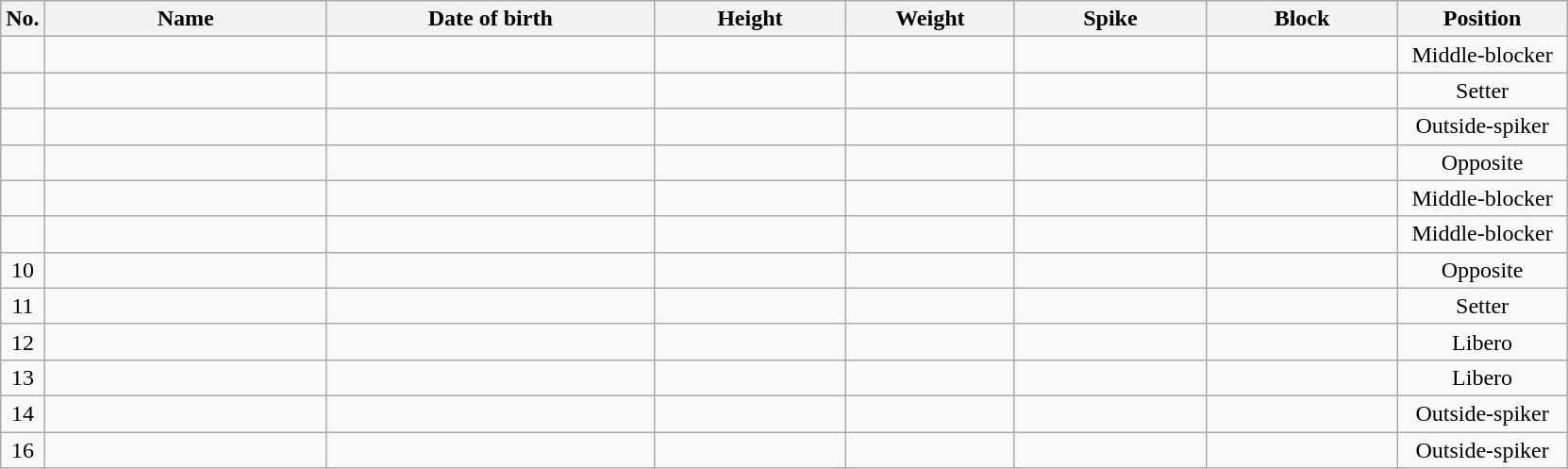<table class="wikitable sortable" style="font-size:100%; text-align:center;">
<tr>
<th>No.</th>
<th style="width:12em">Name</th>
<th style="width:14em">Date of birth</th>
<th style="width:8em">Height</th>
<th style="width:7em">Weight</th>
<th style="width:8em">Spike</th>
<th style="width:8em">Block</th>
<th style="width:7em">Position</th>
</tr>
<tr>
<td></td>
<td align=left> </td>
<td align=right></td>
<td></td>
<td></td>
<td></td>
<td></td>
<td>Middle-blocker</td>
</tr>
<tr>
<td></td>
<td align=left> </td>
<td align=right></td>
<td></td>
<td></td>
<td></td>
<td></td>
<td>Setter</td>
</tr>
<tr>
<td></td>
<td align=left> </td>
<td align=right></td>
<td></td>
<td></td>
<td></td>
<td></td>
<td>Outside-spiker</td>
</tr>
<tr>
<td></td>
<td align=left> </td>
<td align=right></td>
<td></td>
<td></td>
<td></td>
<td></td>
<td>Opposite</td>
</tr>
<tr>
<td></td>
<td align=left> </td>
<td align=right></td>
<td></td>
<td></td>
<td></td>
<td></td>
<td>Middle-blocker</td>
</tr>
<tr>
<td></td>
<td align=left> </td>
<td align=right></td>
<td></td>
<td></td>
<td></td>
<td></td>
<td>Middle-blocker</td>
</tr>
<tr>
<td>10</td>
<td align=left> </td>
<td align=right></td>
<td></td>
<td></td>
<td></td>
<td></td>
<td>Opposite</td>
</tr>
<tr>
<td>11</td>
<td align=left> </td>
<td align=right></td>
<td></td>
<td></td>
<td></td>
<td></td>
<td>Setter</td>
</tr>
<tr>
<td>12</td>
<td align=left> </td>
<td align=right></td>
<td></td>
<td></td>
<td></td>
<td></td>
<td>Libero</td>
</tr>
<tr>
<td>13</td>
<td align=left> </td>
<td align=right></td>
<td></td>
<td></td>
<td></td>
<td></td>
<td>Libero</td>
</tr>
<tr>
<td>14</td>
<td align=left> </td>
<td align=right></td>
<td></td>
<td></td>
<td></td>
<td></td>
<td>Outside-spiker</td>
</tr>
<tr>
<td>16</td>
<td align=left> </td>
<td align=right></td>
<td></td>
<td></td>
<td></td>
<td></td>
<td>Outside-spiker</td>
</tr>
</table>
